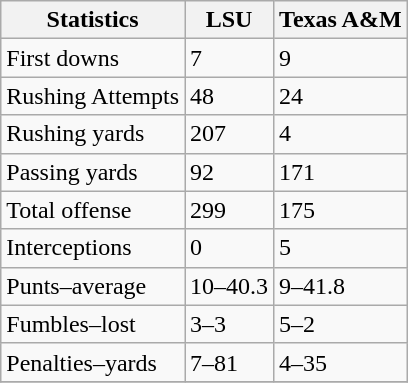<table class="wikitable">
<tr>
<th>Statistics</th>
<th>LSU</th>
<th>Texas A&M</th>
</tr>
<tr>
<td>First downs</td>
<td>7</td>
<td>9</td>
</tr>
<tr>
<td>Rushing Attempts</td>
<td>48</td>
<td>24</td>
</tr>
<tr>
<td>Rushing yards</td>
<td>207</td>
<td>4</td>
</tr>
<tr>
<td>Passing yards</td>
<td>92</td>
<td>171</td>
</tr>
<tr>
<td>Total offense</td>
<td>299</td>
<td>175</td>
</tr>
<tr>
<td>Interceptions</td>
<td>0</td>
<td>5</td>
</tr>
<tr>
<td>Punts–average</td>
<td>10–40.3</td>
<td>9–41.8</td>
</tr>
<tr>
<td>Fumbles–lost</td>
<td>3–3</td>
<td>5–2</td>
</tr>
<tr>
<td>Penalties–yards</td>
<td>7–81</td>
<td>4–35</td>
</tr>
<tr>
</tr>
</table>
